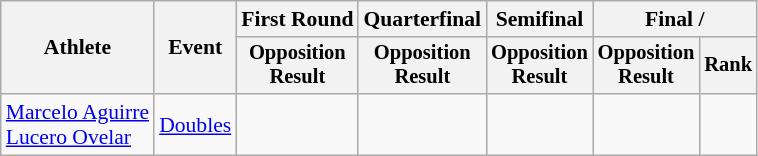<table class=wikitable style=font-size:90%;text-align:center>
<tr>
<th rowspan=2>Athlete</th>
<th rowspan=2>Event</th>
<th>First Round</th>
<th>Quarterfinal</th>
<th>Semifinal</th>
<th colspan=2>Final / </th>
</tr>
<tr style=font-size:95%>
<th>Opposition<br>Result</th>
<th>Opposition<br>Result</th>
<th>Opposition<br>Result</th>
<th>Opposition<br>Result</th>
<th>Rank</th>
</tr>
<tr>
<td align=left><a href='#'>Marcelo Aguirre</a><br><a href='#'>Lucero Ovelar</a></td>
<td align=left><a href='#'>Doubles</a></td>
<td></td>
<td></td>
<td></td>
<td></td>
<td></td>
</tr>
</table>
